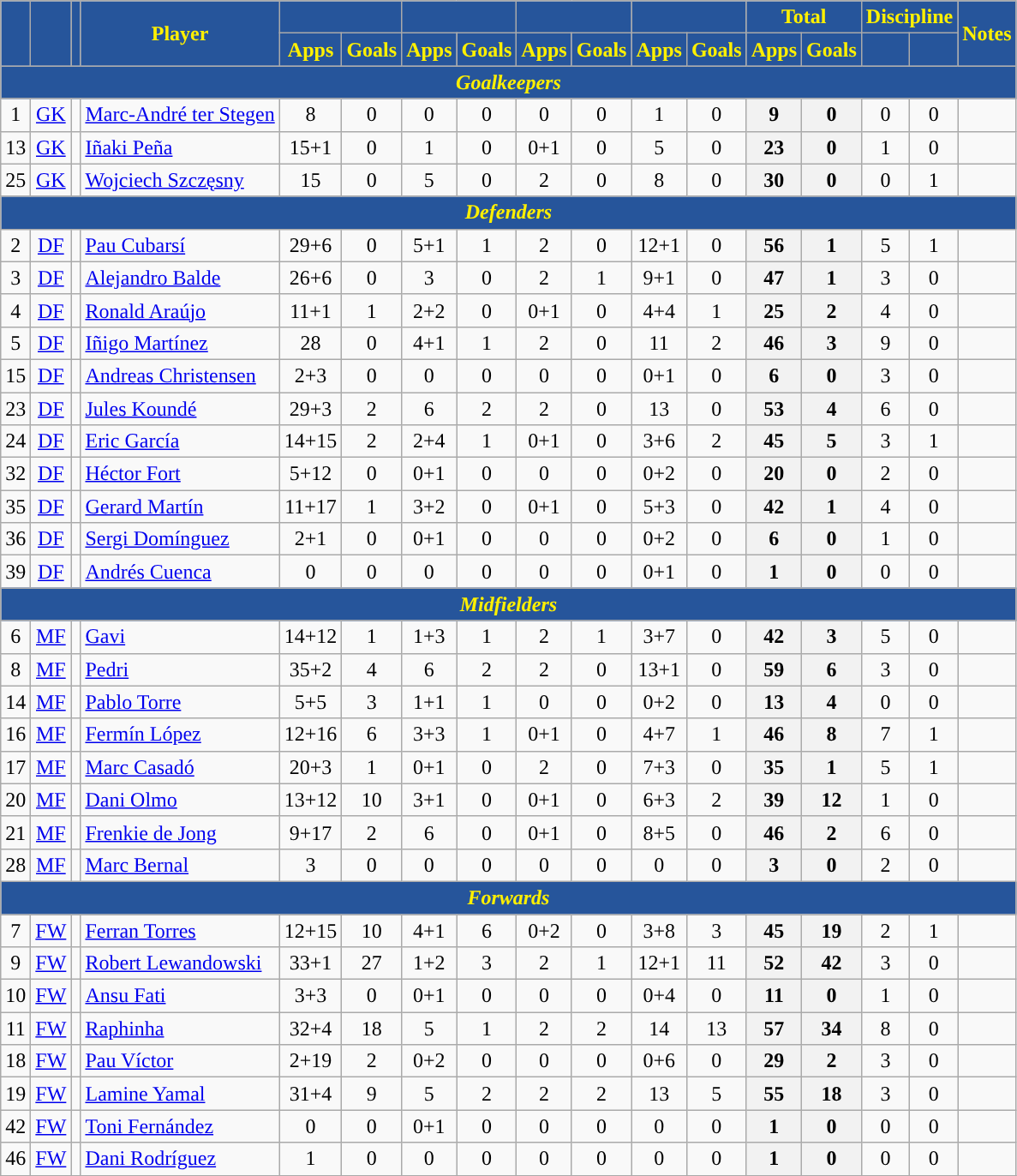<table class="wikitable sortable" style="text-align:center">
<tr>
<th rowspan="2" style="background:#26559B;color:#FFF000;"></th>
<th rowspan="2" style="background:#26559B;color:#FFF000;"></th>
<th rowspan="2" style="background:#26559B;color:#FFF000;"></th>
<th rowspan="2" style="background:#26559B;color:#FFF000;">Player</th>
<th colspan="2" style="background:#26559B;color:#FFF000;"></th>
<th colspan="2" style="background:#26559B;color:#FFF000;"></th>
<th colspan="2" style="background:#26559B;color:#FFF000;"></th>
<th colspan="2" style="background:#26559B;color:#FFF000;"></th>
<th colspan="2" style="background:#26559B;color:#FFF000;">Total</th>
<th colspan="2" style="background:#26559B;color:#FFF000;">Discipline</th>
<th rowspan="2" style="background:#26559B;color:#FFF000;">Notes</th>
</tr>
<tr>
<th style="background:#26559B;color:#FFF000;">Apps</th>
<th style="background:#26559B;color:#FFF000;">Goals</th>
<th style="background:#26559B;color:#FFF000;">Apps</th>
<th style="background:#26559B;color:#FFF000;">Goals</th>
<th style="background:#26559B;color:#FFF000;">Apps</th>
<th style="background:#26559B;color:#FFF000;">Goals</th>
<th style="background:#26559B;color:#FFF000;">Apps</th>
<th style="background:#26559B;color:#FFF000;">Goals</th>
<th style="background:#26559B;color:#FFF000;">Apps</th>
<th style="background:#26559B;color:#FFF000;">Goals</th>
<th style="background:#26559B;color:#FFF000;"></th>
<th style="background:#26559B;color:#FFF000;"></th>
</tr>
<tr>
<th colspan="17" style="background:#26559B;color:#FFF000;"><em>Goalkeepers</em></th>
</tr>
<tr>
<td>1</td>
<td><a href='#'>GK</a></td>
<td></td>
<td style="text-align:left"><a href='#'>Marc-André ter Stegen</a></td>
<td>8</td>
<td>0</td>
<td>0</td>
<td>0</td>
<td>0</td>
<td>0</td>
<td>1</td>
<td>0</td>
<th>9</th>
<th>0</th>
<td>0</td>
<td>0</td>
<td></td>
</tr>
<tr>
<td>13</td>
<td><a href='#'>GK</a></td>
<td></td>
<td style="text-align:left"><a href='#'>Iñaki Peña</a></td>
<td>15+1</td>
<td>0</td>
<td>1</td>
<td>0</td>
<td>0+1</td>
<td>0</td>
<td>5</td>
<td>0</td>
<th>23</th>
<th>0</th>
<td>1</td>
<td>0</td>
<td></td>
</tr>
<tr>
<td>25</td>
<td><a href='#'>GK</a></td>
<td></td>
<td style="text-align:left"><a href='#'>Wojciech Szczęsny</a></td>
<td>15</td>
<td>0</td>
<td>5</td>
<td>0</td>
<td>2</td>
<td>0</td>
<td>8</td>
<td>0</td>
<th>30</th>
<th>0</th>
<td>0</td>
<td>1</td>
<td></td>
</tr>
<tr>
<th colspan="17" style="background:#26559B;color:#FFF000;"><em>Defenders</em></th>
</tr>
<tr>
<td>2</td>
<td><a href='#'>DF</a></td>
<td></td>
<td style="text-align:left"><a href='#'>Pau Cubarsí</a></td>
<td>29+6</td>
<td>0</td>
<td>5+1</td>
<td>1</td>
<td>2</td>
<td>0</td>
<td>12+1</td>
<td>0</td>
<th>56</th>
<th>1</th>
<td>5</td>
<td>1</td>
<td></td>
</tr>
<tr>
<td>3</td>
<td><a href='#'>DF</a></td>
<td></td>
<td style="text-align:left"><a href='#'>Alejandro Balde</a></td>
<td>26+6</td>
<td>0</td>
<td>3</td>
<td>0</td>
<td>2</td>
<td>1</td>
<td>9+1</td>
<td>0</td>
<th>47</th>
<th>1</th>
<td>3</td>
<td>0</td>
<td></td>
</tr>
<tr>
<td>4</td>
<td><a href='#'>DF</a></td>
<td></td>
<td style="text-align:left"><a href='#'>Ronald Araújo</a></td>
<td>11+1</td>
<td>1</td>
<td>2+2</td>
<td>0</td>
<td>0+1</td>
<td>0</td>
<td>4+4</td>
<td>1</td>
<th>25</th>
<th>2</th>
<td>4</td>
<td>0</td>
<td></td>
</tr>
<tr>
<td>5</td>
<td><a href='#'>DF</a></td>
<td></td>
<td style="text-align:left"><a href='#'>Iñigo Martínez</a></td>
<td>28</td>
<td>0</td>
<td>4+1</td>
<td>1</td>
<td>2</td>
<td>0</td>
<td>11</td>
<td>2</td>
<th>46</th>
<th>3</th>
<td>9</td>
<td>0</td>
<td></td>
</tr>
<tr>
<td>15</td>
<td><a href='#'>DF</a></td>
<td></td>
<td style="text-align:left"><a href='#'>Andreas Christensen</a></td>
<td>2+3</td>
<td>0</td>
<td>0</td>
<td>0</td>
<td>0</td>
<td>0</td>
<td>0+1</td>
<td>0</td>
<th>6</th>
<th>0</th>
<td>3</td>
<td>0</td>
<td></td>
</tr>
<tr>
<td>23</td>
<td><a href='#'>DF</a></td>
<td></td>
<td style="text-align:left"><a href='#'>Jules Koundé</a></td>
<td>29+3</td>
<td>2</td>
<td>6</td>
<td>2</td>
<td>2</td>
<td>0</td>
<td>13</td>
<td>0</td>
<th>53</th>
<th>4</th>
<td>6</td>
<td>0</td>
<td></td>
</tr>
<tr>
<td>24</td>
<td><a href='#'>DF</a></td>
<td></td>
<td style="text-align:left"><a href='#'>Eric García</a></td>
<td>14+15</td>
<td>2</td>
<td>2+4</td>
<td>1</td>
<td>0+1</td>
<td>0</td>
<td>3+6</td>
<td>2</td>
<th>45</th>
<th>5</th>
<td>3</td>
<td>1</td>
<td></td>
</tr>
<tr>
<td>32</td>
<td><a href='#'>DF</a></td>
<td></td>
<td style="text-align:left"><a href='#'>Héctor Fort</a></td>
<td>5+12</td>
<td>0</td>
<td>0+1</td>
<td>0</td>
<td>0</td>
<td>0</td>
<td>0+2</td>
<td>0</td>
<th>20</th>
<th>0</th>
<td>2</td>
<td>0</td>
<td></td>
</tr>
<tr>
<td>35</td>
<td><a href='#'>DF</a></td>
<td></td>
<td style="text-align:left"><a href='#'>Gerard Martín</a></td>
<td>11+17</td>
<td>1</td>
<td>3+2</td>
<td>0</td>
<td>0+1</td>
<td>0</td>
<td>5+3</td>
<td>0</td>
<th>42</th>
<th>1</th>
<td>4</td>
<td>0</td>
<td></td>
</tr>
<tr>
<td>36</td>
<td><a href='#'>DF</a></td>
<td></td>
<td style="text-align:left"><a href='#'>Sergi Domínguez</a></td>
<td>2+1</td>
<td>0</td>
<td>0+1</td>
<td>0</td>
<td>0</td>
<td>0</td>
<td>0+2</td>
<td>0</td>
<th>6</th>
<th>0</th>
<td>1</td>
<td>0</td>
<td></td>
</tr>
<tr>
<td>39</td>
<td><a href='#'>DF</a></td>
<td></td>
<td style="text-align:left"><a href='#'>Andrés Cuenca</a></td>
<td>0</td>
<td>0</td>
<td>0</td>
<td>0</td>
<td>0</td>
<td>0</td>
<td>0+1</td>
<td>0</td>
<th>1</th>
<th>0</th>
<td>0</td>
<td>0</td>
<td></td>
</tr>
<tr>
<th colspan="17" style="background:#26559B;color:#FFF000;"><em>Midfielders</em></th>
</tr>
<tr>
<td>6</td>
<td><a href='#'>MF</a></td>
<td></td>
<td style="text-align:left"><a href='#'>Gavi</a></td>
<td>14+12</td>
<td>1</td>
<td>1+3</td>
<td>1</td>
<td>2</td>
<td>1</td>
<td>3+7</td>
<td>0</td>
<th>42</th>
<th>3</th>
<td>5</td>
<td>0</td>
<td></td>
</tr>
<tr>
<td>8</td>
<td><a href='#'>MF</a></td>
<td></td>
<td style="text-align:left"><a href='#'>Pedri</a></td>
<td>35+2</td>
<td>4</td>
<td>6</td>
<td>2</td>
<td>2</td>
<td>0</td>
<td>13+1</td>
<td>0</td>
<th>59</th>
<th>6</th>
<td>3</td>
<td>0</td>
<td></td>
</tr>
<tr>
<td>14</td>
<td><a href='#'>MF</a></td>
<td></td>
<td style="text-align:left"><a href='#'>Pablo Torre</a></td>
<td>5+5</td>
<td>3</td>
<td>1+1</td>
<td>1</td>
<td>0</td>
<td>0</td>
<td>0+2</td>
<td>0</td>
<th>13</th>
<th>4</th>
<td>0</td>
<td>0</td>
<td></td>
</tr>
<tr>
<td>16</td>
<td><a href='#'>MF</a></td>
<td></td>
<td style="text-align:left"><a href='#'>Fermín López</a></td>
<td>12+16</td>
<td>6</td>
<td>3+3</td>
<td>1</td>
<td>0+1</td>
<td>0</td>
<td>4+7</td>
<td>1</td>
<th>46</th>
<th>8</th>
<td>7</td>
<td>1</td>
<td></td>
</tr>
<tr>
<td>17</td>
<td><a href='#'>MF</a></td>
<td></td>
<td style="text-align:left"><a href='#'>Marc Casadó</a></td>
<td>20+3</td>
<td>1</td>
<td>0+1</td>
<td>0</td>
<td>2</td>
<td>0</td>
<td>7+3</td>
<td>0</td>
<th>35</th>
<th>1</th>
<td>5</td>
<td>1</td>
<td></td>
</tr>
<tr>
<td>20</td>
<td><a href='#'>MF</a></td>
<td></td>
<td style="text-align:left"><a href='#'>Dani Olmo</a></td>
<td>13+12</td>
<td>10</td>
<td>3+1</td>
<td>0</td>
<td>0+1</td>
<td>0</td>
<td>6+3</td>
<td>2</td>
<th>39</th>
<th>12</th>
<td>1</td>
<td>0</td>
<td></td>
</tr>
<tr>
<td>21</td>
<td><a href='#'>MF</a></td>
<td></td>
<td style="text-align:left"><a href='#'>Frenkie de Jong</a></td>
<td>9+17</td>
<td>2</td>
<td>6</td>
<td>0</td>
<td>0+1</td>
<td>0</td>
<td>8+5</td>
<td>0</td>
<th>46</th>
<th>2</th>
<td>6</td>
<td>0</td>
<td></td>
</tr>
<tr>
<td>28</td>
<td><a href='#'>MF</a></td>
<td></td>
<td style="text-align:left"><a href='#'>Marc Bernal</a></td>
<td>3</td>
<td>0</td>
<td>0</td>
<td>0</td>
<td>0</td>
<td>0</td>
<td>0</td>
<td>0</td>
<th>3</th>
<th>0</th>
<td>2</td>
<td>0</td>
<td></td>
</tr>
<tr>
<th colspan="17" style="background:#26559B;color:#FFF000;"><em>Forwards</em></th>
</tr>
<tr>
<td>7</td>
<td><a href='#'>FW</a></td>
<td></td>
<td style="text-align:left"><a href='#'>Ferran Torres</a></td>
<td>12+15</td>
<td>10</td>
<td>4+1</td>
<td>6</td>
<td>0+2</td>
<td>0</td>
<td>3+8</td>
<td>3</td>
<th>45</th>
<th>19</th>
<td>2</td>
<td>1</td>
<td></td>
</tr>
<tr>
<td>9</td>
<td><a href='#'>FW</a></td>
<td></td>
<td style="text-align:left"><a href='#'>Robert Lewandowski</a></td>
<td>33+1</td>
<td>27</td>
<td>1+2</td>
<td>3</td>
<td>2</td>
<td>1</td>
<td>12+1</td>
<td>11</td>
<th>52</th>
<th>42</th>
<td>3</td>
<td>0</td>
<td></td>
</tr>
<tr>
<td>10</td>
<td><a href='#'>FW</a></td>
<td></td>
<td style="text-align:left"><a href='#'>Ansu Fati</a></td>
<td>3+3</td>
<td>0</td>
<td>0+1</td>
<td>0</td>
<td>0</td>
<td>0</td>
<td>0+4</td>
<td>0</td>
<th>11</th>
<th>0</th>
<td>1</td>
<td>0</td>
<td></td>
</tr>
<tr>
<td>11</td>
<td><a href='#'>FW</a></td>
<td></td>
<td style="text-align:left"><a href='#'>Raphinha</a></td>
<td>32+4</td>
<td>18</td>
<td>5</td>
<td>1</td>
<td>2</td>
<td>2</td>
<td>14</td>
<td>13</td>
<th>57</th>
<th>34</th>
<td>8</td>
<td>0</td>
<td></td>
</tr>
<tr>
<td>18</td>
<td><a href='#'>FW</a></td>
<td></td>
<td style="text-align:left"><a href='#'>Pau Víctor</a></td>
<td>2+19</td>
<td>2</td>
<td>0+2</td>
<td>0</td>
<td>0</td>
<td>0</td>
<td>0+6</td>
<td>0</td>
<th>29</th>
<th>2</th>
<td>3</td>
<td>0</td>
<td></td>
</tr>
<tr>
<td>19</td>
<td><a href='#'>FW</a></td>
<td></td>
<td style="text-align:left"><a href='#'>Lamine Yamal</a></td>
<td>31+4</td>
<td>9</td>
<td>5</td>
<td>2</td>
<td>2</td>
<td>2</td>
<td>13</td>
<td>5</td>
<th>55</th>
<th>18</th>
<td>3</td>
<td>0</td>
<td></td>
</tr>
<tr>
<td>42</td>
<td><a href='#'>FW</a></td>
<td></td>
<td style="text-align:left"><a href='#'>Toni Fernández</a></td>
<td>0</td>
<td>0</td>
<td>0+1</td>
<td>0</td>
<td>0</td>
<td>0</td>
<td>0</td>
<td>0</td>
<th>1</th>
<th>0</th>
<td>0</td>
<td>0</td>
<td></td>
</tr>
<tr>
<td>46</td>
<td><a href='#'>FW</a></td>
<td></td>
<td style="text-align:left"><a href='#'>Dani Rodríguez</a></td>
<td>1</td>
<td>0</td>
<td>0</td>
<td>0</td>
<td>0</td>
<td>0</td>
<td>0</td>
<td>0</td>
<th>1</th>
<th>0</th>
<td>0</td>
<td>0</td>
<td></td>
</tr>
<tr>
</tr>
</table>
